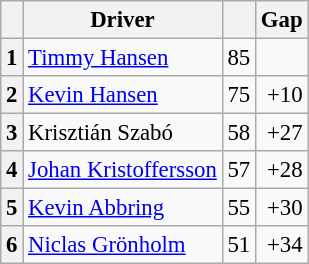<table class="wikitable" style="font-size: 95%;">
<tr>
<th></th>
<th>Driver</th>
<th></th>
<th>Gap</th>
</tr>
<tr>
<th>1</th>
<td> <a href='#'>Timmy Hansen</a></td>
<td>85</td>
<td></td>
</tr>
<tr>
<th>2</th>
<td> <a href='#'>Kevin Hansen</a></td>
<td>75</td>
<td align="right">+10</td>
</tr>
<tr>
<th>3</th>
<td> Krisztián Szabó</td>
<td>58</td>
<td align="right">+27</td>
</tr>
<tr>
<th>4</th>
<td> <a href='#'>Johan Kristoffersson</a></td>
<td>57</td>
<td align="right">+28</td>
</tr>
<tr>
<th>5</th>
<td> <a href='#'>Kevin Abbring</a></td>
<td>55</td>
<td align="right">+30</td>
</tr>
<tr>
<th>6</th>
<td> <a href='#'>Niclas Grönholm</a></td>
<td>51</td>
<td align="right">+34</td>
</tr>
</table>
